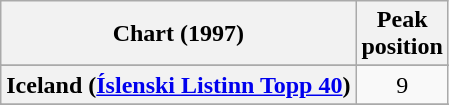<table class="wikitable sortable plainrowheaders">
<tr>
<th>Chart (1997)</th>
<th>Peak<br>position</th>
</tr>
<tr>
</tr>
<tr>
</tr>
<tr>
<th scope="row">Iceland (<a href='#'>Íslenski Listinn Topp 40</a>)</th>
<td align="center">9</td>
</tr>
<tr>
</tr>
<tr>
</tr>
</table>
